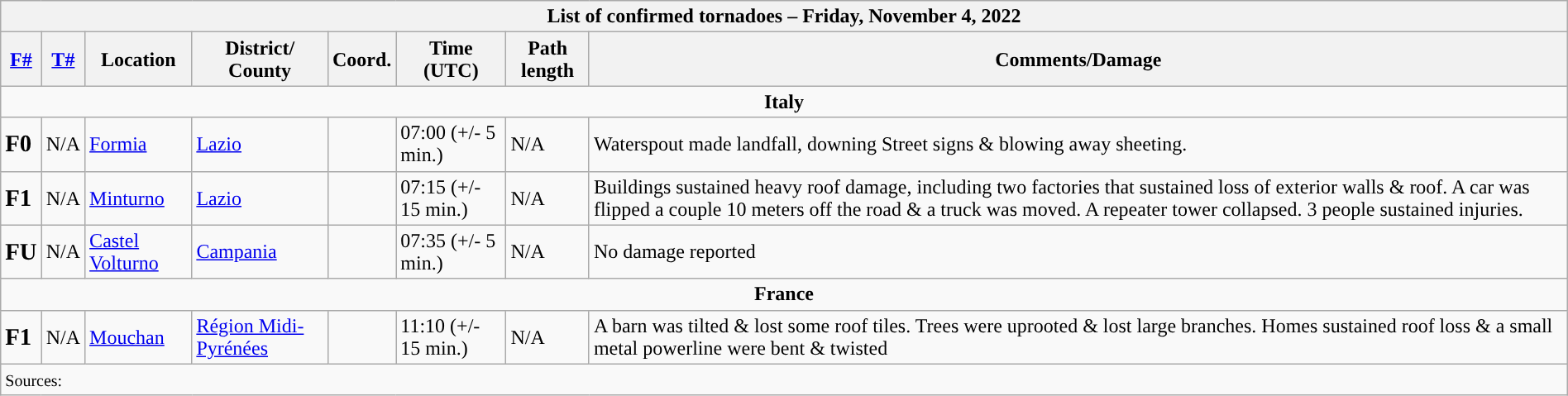<table class="wikitable collapsible" width="100%">
<tr>
<th colspan="8">List of confirmed tornadoes – Friday, November 4, 2022</th>
</tr>
<tr>
<th><a href='#'>F#</a></th>
<th><a href='#'>T#</a></th>
<th>Location</th>
<th>District/<br>County</th>
<th>Coord.</th>
<th>Time (UTC)</th>
<th>Path length</th>
<th>Comments/Damage</th>
</tr>
<tr>
<td colspan="8" align=center><strong>Italy</strong></td>
</tr>
<tr>
<td><big><strong>F0</strong></big></td>
<td>N/A</td>
<td><a href='#'>Formia</a></td>
<td><a href='#'>Lazio</a></td>
<td></td>
<td>07:00 (+/- 5 min.)</td>
<td>N/A</td>
<td>Waterspout made landfall, downing Street signs & blowing away sheeting.</td>
</tr>
<tr>
<td><big><strong>F1</strong></big></td>
<td>N/A</td>
<td><a href='#'>Minturno</a></td>
<td><a href='#'>Lazio</a></td>
<td></td>
<td>07:15 (+/- 15 min.)</td>
<td>N/A</td>
<td>Buildings sustained heavy roof damage, including two factories that sustained loss of exterior walls & roof. A car was flipped a couple 10 meters off the road & a truck was moved. A repeater tower collapsed. 3 people sustained injuries.</td>
</tr>
<tr>
<td><big><strong>FU</strong></big></td>
<td>N/A</td>
<td><a href='#'>Castel Volturno</a></td>
<td><a href='#'>Campania</a></td>
<td></td>
<td>07:35 (+/- 5 min.)</td>
<td>N/A</td>
<td>No damage reported</td>
</tr>
<tr>
<td colspan="8" align=center><strong>France</strong></td>
</tr>
<tr>
<td><big><strong>F1</strong></big></td>
<td>N/A</td>
<td><a href='#'>Mouchan</a></td>
<td><a href='#'>Région Midi-Pyrénées</a></td>
<td></td>
<td>11:10 (+/- 15 min.)</td>
<td>N/A</td>
<td>A barn was tilted & lost some roof tiles. Trees were uprooted & lost large branches. Homes sustained roof loss & a small metal powerline were bent & twisted</td>
</tr>
<tr>
<td colspan="8"><small>Sources:  </small></td>
</tr>
</table>
